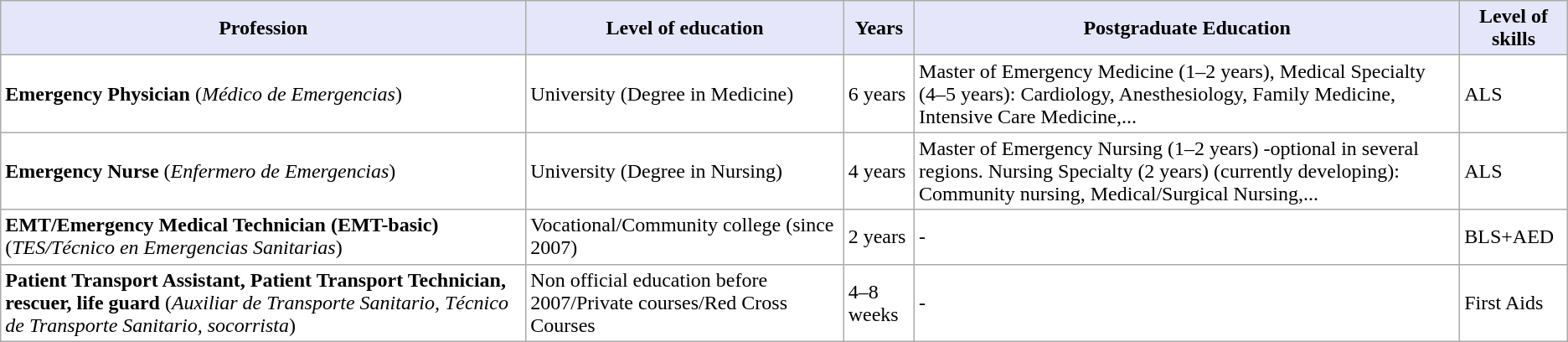<table border="0" style="background:#fff;" class="sortable wikitable">
<tr>
<th style="background:Lavender; color:Black;">Profession</th>
<th style="background:Lavender; color:Black;">Level of education</th>
<th style="background:Lavender; color:Black;">Years</th>
<th style="background:Lavender; color:Black;">Postgraduate Education</th>
<th style="background:Lavender; color:Black;">Level of skills</th>
</tr>
<tr>
<td><strong>Emergency Physician</strong> (<em>Médico de Emergencias</em>)</td>
<td>University (Degree in Medicine)</td>
<td>6 years</td>
<td>Master of Emergency Medicine (1–2 years), Medical Specialty (4–5 years): Cardiology, Anesthesiology, Family Medicine, Intensive Care Medicine,...</td>
<td>ALS</td>
</tr>
<tr>
<td><strong>Emergency Nurse</strong> (<em>Enfermero de Emergencias</em>)</td>
<td>University (Degree in Nursing)</td>
<td>4 years</td>
<td>Master of Emergency Nursing (1–2 years) -optional in several regions. Nursing Specialty (2 years) (currently developing): Community nursing, Medical/Surgical Nursing,...</td>
<td>ALS</td>
</tr>
<tr>
<td><strong>EMT/Emergency Medical Technician (EMT-basic)</strong> (<em>TES/Técnico en Emergencias Sanitarias</em>)</td>
<td>Vocational/Community college (since 2007)</td>
<td>2 years</td>
<td>-</td>
<td>BLS+AED</td>
</tr>
<tr>
<td><strong>Patient Transport Assistant, Patient Transport Technician, rescuer, life guard</strong> (<em>Auxiliar de Transporte Sanitario, Técnico de Transporte Sanitario, socorrista</em>)</td>
<td>Non official education before 2007/Private courses/Red Cross Courses</td>
<td>4–8 weeks</td>
<td>-</td>
<td>First Aids</td>
</tr>
</table>
